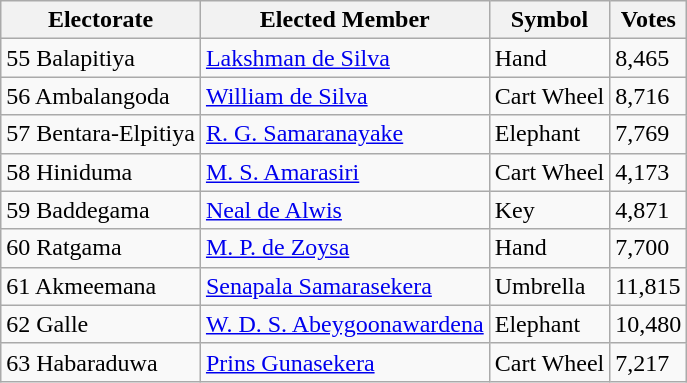<table class="wikitable" border="1">
<tr>
<th>Electorate</th>
<th>Elected Member</th>
<th>Symbol</th>
<th>Votes</th>
</tr>
<tr>
<td>55 Balapitiya</td>
<td><a href='#'>Lakshman de Silva</a></td>
<td>Hand</td>
<td>8,465</td>
</tr>
<tr>
<td>56 Ambalangoda</td>
<td><a href='#'>William de Silva</a></td>
<td>Cart Wheel</td>
<td>8,716</td>
</tr>
<tr>
<td>57 Bentara-Elpitiya</td>
<td><a href='#'>R. G. Samaranayake</a></td>
<td>Elephant</td>
<td>7,769</td>
</tr>
<tr>
<td>58 Hiniduma</td>
<td><a href='#'>M. S. Amarasiri</a></td>
<td>Cart Wheel</td>
<td>4,173</td>
</tr>
<tr>
<td>59 Baddegama</td>
<td><a href='#'>Neal de Alwis</a></td>
<td>Key</td>
<td>4,871</td>
</tr>
<tr>
<td>60 Ratgama</td>
<td><a href='#'>M. P. de Zoysa</a></td>
<td>Hand</td>
<td>7,700</td>
</tr>
<tr>
<td>61 Akmeemana</td>
<td><a href='#'>Senapala Samarasekera</a></td>
<td>Umbrella</td>
<td>11,815</td>
</tr>
<tr>
<td>62 Galle</td>
<td><a href='#'>W. D. S. Abeygoonawardena</a></td>
<td>Elephant</td>
<td>10,480</td>
</tr>
<tr>
<td>63 Habaraduwa</td>
<td><a href='#'>Prins Gunasekera</a></td>
<td>Cart Wheel</td>
<td>7,217</td>
</tr>
</table>
